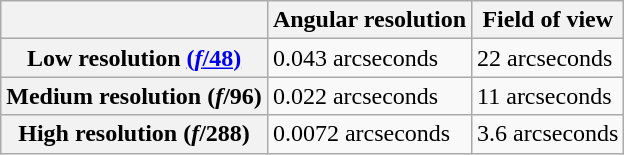<table class="wikitable">
<tr>
<th></th>
<th>Angular resolution</th>
<th>Field of view</th>
</tr>
<tr>
<th>Low resolution <a href='#'>(<em>f</em>/48)</a></th>
<td>0.043 arcseconds</td>
<td>22 arcseconds</td>
</tr>
<tr>
<th>Medium resolution (<em>f</em>/96)</th>
<td>0.022 arcseconds</td>
<td>11 arcseconds</td>
</tr>
<tr>
<th>High resolution (<em>f</em>/288)</th>
<td>0.0072 arcseconds</td>
<td>3.6 arcseconds</td>
</tr>
</table>
